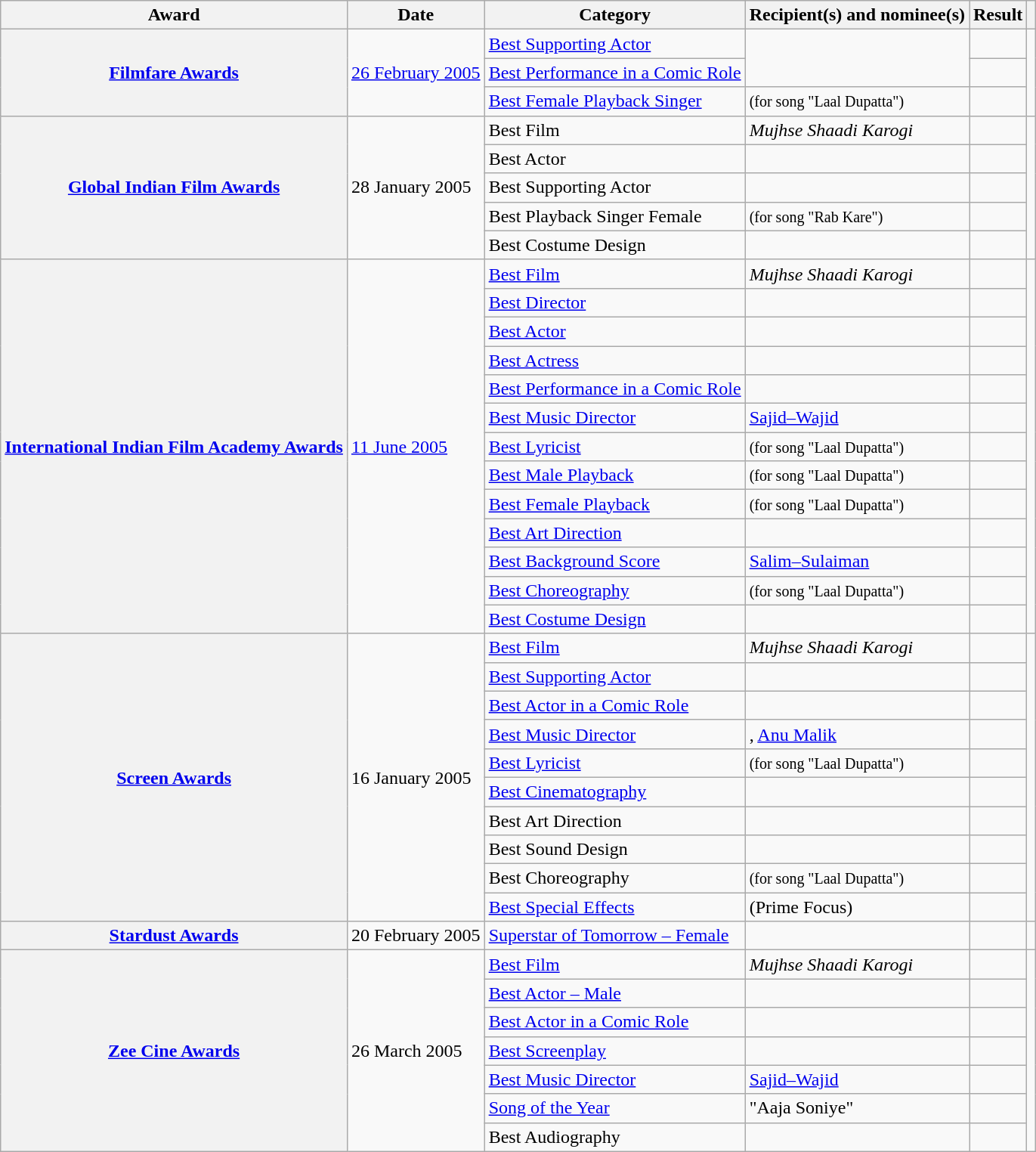<table class="wikitable plainrowheaders sortable">
<tr>
<th scope="col">Award</th>
<th scope="col">Date</th>
<th scope="col">Category</th>
<th scope="col">Recipient(s) and nominee(s)</th>
<th scope="col">Result</th>
<th scope="col" class="unsortable"></th>
</tr>
<tr>
<th scope="row" rowspan="3"><a href='#'>Filmfare Awards</a></th>
<td rowspan="3"><a href='#'>26 February 2005</a></td>
<td><a href='#'>Best Supporting Actor</a></td>
<td rowspan="2"></td>
<td></td>
<td style="text-align:center;" rowspan="3"></td>
</tr>
<tr>
<td><a href='#'>Best Performance in a Comic Role</a></td>
<td></td>
</tr>
<tr>
<td><a href='#'>Best Female Playback Singer</a></td>
<td> <small>(for song "Laal Dupatta")</small></td>
<td></td>
</tr>
<tr>
<th scope="row" rowspan="5"><a href='#'>Global Indian Film Awards</a></th>
<td rowspan="5">28 January 2005</td>
<td>Best Film</td>
<td><em>Mujhse Shaadi Karogi</em></td>
<td></td>
<td style="text-align:center;" rowspan="5"><br></td>
</tr>
<tr>
<td>Best Actor</td>
<td></td>
<td></td>
</tr>
<tr>
<td>Best Supporting Actor</td>
<td></td>
<td></td>
</tr>
<tr>
<td>Best Playback Singer Female</td>
<td> <small>(for song "Rab Kare")</small></td>
<td></td>
</tr>
<tr>
<td>Best Costume Design</td>
<td></td>
<td></td>
</tr>
<tr>
<th scope="row" rowspan="13"><a href='#'>International Indian Film Academy Awards</a></th>
<td rowspan="13"><a href='#'>11 June 2005</a></td>
<td><a href='#'>Best Film</a></td>
<td><em>Mujhse Shaadi Karogi</em></td>
<td></td>
<td style="text-align:center;" rowspan="13"><br></td>
</tr>
<tr>
<td><a href='#'>Best Director</a></td>
<td></td>
<td></td>
</tr>
<tr>
<td><a href='#'>Best Actor</a></td>
<td></td>
<td></td>
</tr>
<tr>
<td><a href='#'>Best Actress</a></td>
<td></td>
<td></td>
</tr>
<tr>
<td><a href='#'>Best Performance in a Comic Role</a></td>
<td></td>
<td></td>
</tr>
<tr>
<td><a href='#'>Best Music Director</a></td>
<td><a href='#'>Sajid–Wajid</a></td>
<td></td>
</tr>
<tr>
<td><a href='#'>Best Lyricist</a></td>
<td> <small>(for song "Laal Dupatta")</small></td>
<td></td>
</tr>
<tr>
<td><a href='#'>Best Male Playback</a></td>
<td> <small>(for song "Laal Dupatta")</small></td>
<td></td>
</tr>
<tr>
<td><a href='#'>Best Female Playback</a></td>
<td> <small>(for song "Laal Dupatta")</small></td>
<td></td>
</tr>
<tr>
<td><a href='#'>Best Art Direction</a></td>
<td></td>
<td></td>
</tr>
<tr>
<td><a href='#'>Best Background Score</a></td>
<td><a href='#'>Salim–Sulaiman</a></td>
<td></td>
</tr>
<tr>
<td><a href='#'>Best Choreography</a></td>
<td> <small>(for song "Laal Dupatta")</small></td>
<td></td>
</tr>
<tr>
<td><a href='#'>Best Costume Design</a></td>
<td></td>
<td></td>
</tr>
<tr>
<th scope="row" rowspan="10"><a href='#'>Screen Awards</a></th>
<td rowspan="10">16 January 2005</td>
<td><a href='#'>Best Film</a></td>
<td><em>Mujhse Shaadi Karogi</em></td>
<td></td>
<td style="text-align:center;" rowspan="10"><br></td>
</tr>
<tr>
<td><a href='#'>Best Supporting Actor</a></td>
<td></td>
<td></td>
</tr>
<tr>
<td><a href='#'>Best Actor in a Comic Role</a></td>
<td></td>
<td></td>
</tr>
<tr>
<td><a href='#'>Best Music Director</a></td>
<td>, <a href='#'>Anu Malik</a></td>
<td></td>
</tr>
<tr>
<td><a href='#'>Best Lyricist</a></td>
<td> <small>(for song "Laal Dupatta")</small></td>
<td></td>
</tr>
<tr>
<td><a href='#'>Best Cinematography</a></td>
<td></td>
<td></td>
</tr>
<tr>
<td>Best Art Direction</td>
<td></td>
<td></td>
</tr>
<tr>
<td>Best Sound Design</td>
<td></td>
<td></td>
</tr>
<tr>
<td>Best Choreography</td>
<td> <small>(for song "Laal Dupatta")</small></td>
<td></td>
</tr>
<tr>
<td><a href='#'>Best Special Effects</a></td>
<td> (Prime Focus)</td>
<td></td>
</tr>
<tr>
<th scope="row"><a href='#'>Stardust Awards</a></th>
<td>20 February 2005</td>
<td><a href='#'>Superstar of Tomorrow – Female</a></td>
<td></td>
<td></td>
<td style="text-align:center;"></td>
</tr>
<tr>
<th scope="row" rowspan="7"><a href='#'>Zee Cine Awards</a></th>
<td rowspan="7">26 March 2005</td>
<td><a href='#'>Best Film</a></td>
<td><em>Mujhse Shaadi Karogi</em></td>
<td></td>
<td style="text-align:center;" rowspan="7"><br></td>
</tr>
<tr>
<td><a href='#'>Best Actor – Male</a></td>
<td></td>
<td></td>
</tr>
<tr>
<td><a href='#'>Best Actor in a Comic Role</a></td>
<td></td>
<td></td>
</tr>
<tr>
<td><a href='#'>Best Screenplay</a></td>
<td></td>
<td></td>
</tr>
<tr>
<td><a href='#'>Best Music Director</a></td>
<td><a href='#'>Sajid–Wajid</a></td>
<td></td>
</tr>
<tr>
<td><a href='#'>Song of the Year</a></td>
<td>"Aaja Soniye"</td>
<td></td>
</tr>
<tr>
<td>Best Audiography</td>
<td></td>
<td></td>
</tr>
</table>
